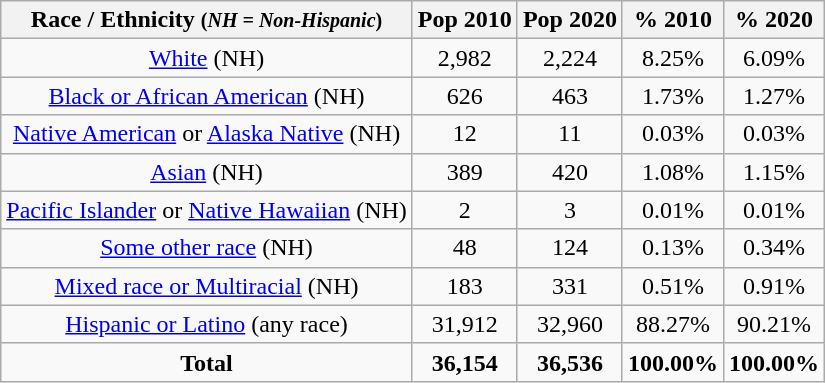<table class="wikitable" style="text-align:center;">
<tr>
<th>Race / Ethnicity <small>(<em>NH = Non-Hispanic</em>)</small></th>
<th>Pop 2010</th>
<th>Pop 2020</th>
<th>% 2010</th>
<th>% 2020</th>
</tr>
<tr>
<td><a href='#'>White</a> (NH)</td>
<td>2,982</td>
<td>2,224</td>
<td>8.25%</td>
<td>6.09%</td>
</tr>
<tr>
<td><a href='#'>Black or African American</a> (NH)</td>
<td>626</td>
<td>463</td>
<td>1.73%</td>
<td>1.27%</td>
</tr>
<tr>
<td><a href='#'>Native American</a> or <a href='#'>Alaska Native</a> (NH)</td>
<td>12</td>
<td>11</td>
<td>0.03%</td>
<td>0.03%</td>
</tr>
<tr>
<td><a href='#'>Asian</a> (NH)</td>
<td>389</td>
<td>420</td>
<td>1.08%</td>
<td>1.15%</td>
</tr>
<tr>
<td><a href='#'>Pacific Islander</a> or <a href='#'>Native Hawaiian</a> (NH)</td>
<td>2</td>
<td>3</td>
<td>0.01%</td>
<td>0.01%</td>
</tr>
<tr>
<td><a href='#'>Some other race</a> (NH)</td>
<td>48</td>
<td>124</td>
<td>0.13%</td>
<td>0.34%</td>
</tr>
<tr>
<td><a href='#'>Mixed race or Multiracial</a> (NH)</td>
<td>183</td>
<td>331</td>
<td>0.51%</td>
<td>0.91%</td>
</tr>
<tr>
<td><a href='#'>Hispanic or Latino</a> (any race)</td>
<td>31,912</td>
<td>32,960</td>
<td>88.27%</td>
<td>90.21%</td>
</tr>
<tr>
<td><strong>Total</strong></td>
<td><strong>36,154</strong></td>
<td><strong>36,536</strong></td>
<td><strong>100.00%</strong></td>
<td><strong>100.00%</strong></td>
</tr>
</table>
